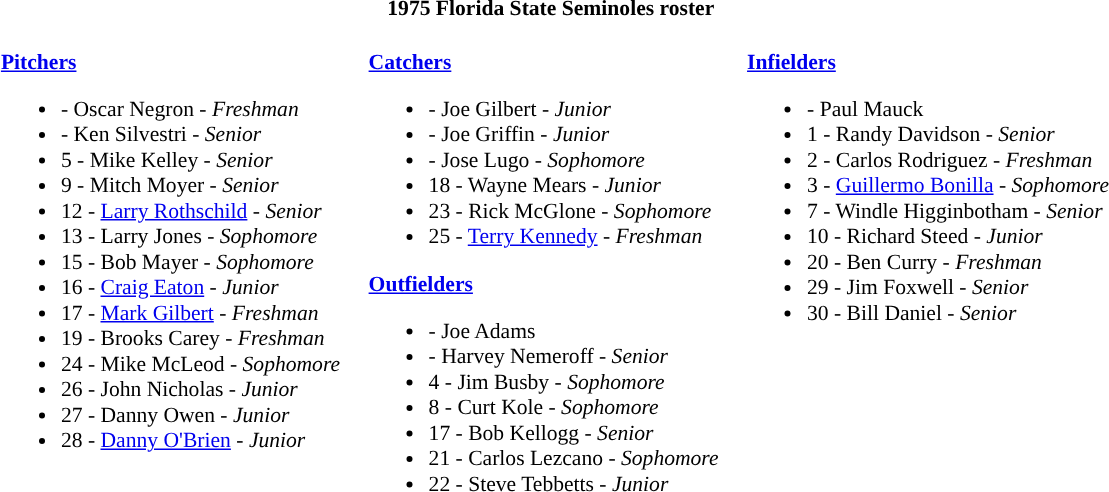<table class="toccolours" style="border-collapse:collapse; font-size:90%;">
<tr>
<th colspan=9>1975 Florida State Seminoles roster</th>
</tr>
<tr>
<td width="03"> </td>
<td valign="top"><br><strong><a href='#'>Pitchers</a></strong><ul><li>- Oscar Negron - <em>Freshman</em></li><li>- Ken Silvestri - <em> Senior</em></li><li>5 - Mike Kelley - <em>Senior</em></li><li>9 - Mitch Moyer - <em>Senior</em></li><li>12 - <a href='#'>Larry Rothschild</a> - <em>Senior</em></li><li>13 - Larry Jones - <em>Sophomore</em></li><li>15 - Bob Mayer - <em>Sophomore</em></li><li>16 - <a href='#'>Craig Eaton</a> - <em>Junior</em></li><li>17 - <a href='#'>Mark Gilbert</a> - <em>Freshman</em></li><li>19 - Brooks Carey - <em>Freshman</em></li><li>24 - Mike McLeod - <em>Sophomore</em></li><li>26 - John Nicholas - <em>Junior</em></li><li>27 - Danny Owen - <em>Junior</em></li><li>28 - <a href='#'>Danny O'Brien</a> - <em>Junior</em></li></ul></td>
<td width="15"> </td>
<td valign="top"><br><strong><a href='#'>Catchers</a></strong><ul><li>- Joe Gilbert - <em>Junior</em></li><li>- Joe Griffin - <em>Junior</em></li><li>- Jose Lugo - <em>Sophomore</em></li><li>18 - Wayne Mears - <em>Junior</em></li><li>23 - Rick McGlone - <em>Sophomore</em></li><li>25 - <a href='#'>Terry Kennedy</a> - <em>Freshman</em></li></ul><strong><a href='#'>Outfielders</a></strong><ul><li>- Joe Adams</li><li>- Harvey Nemeroff - <em>Senior</em></li><li>4 - Jim Busby - <em>Sophomore</em></li><li>8 - Curt Kole - <em>Sophomore</em></li><li>17 - Bob Kellogg - <em>Senior</em></li><li>21 - Carlos Lezcano - <em>Sophomore</em></li><li>22 - Steve Tebbetts - <em>Junior</em></li></ul></td>
<td width="15"> </td>
<td valign="top"><br><strong><a href='#'>Infielders</a></strong><ul><li>- Paul Mauck</li><li>1 - Randy Davidson - <em>Senior</em></li><li>2 - Carlos Rodriguez - <em>Freshman</em></li><li>3 - <a href='#'>Guillermo Bonilla</a> - <em>Sophomore</em></li><li>7 - Windle Higginbotham - <em>Senior</em></li><li>10 - Richard Steed - <em>Junior</em></li><li>20 - Ben Curry - <em>Freshman</em></li><li>29 - Jim Foxwell - <em>Senior</em></li><li>30 - Bill Daniel - <em> Senior</em></li></ul></td>
</tr>
</table>
